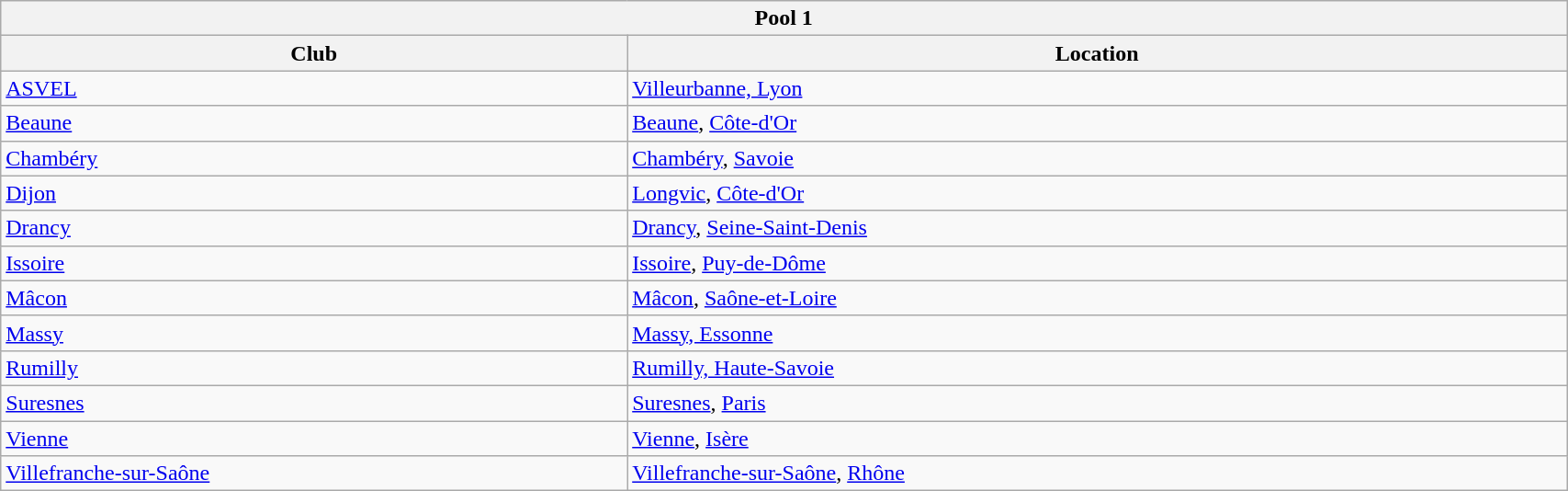<table class="wikitable" style="text-align:left; width:90%">
<tr>
<th colspan=2>Pool 1</th>
</tr>
<tr>
<th style="width:40%;">Club</th>
<th style="width:60%;">Location</th>
</tr>
<tr>
<td><a href='#'>ASVEL</a></td>
<td><a href='#'>Villeurbanne, Lyon</a></td>
</tr>
<tr>
<td><a href='#'>Beaune</a></td>
<td><a href='#'>Beaune</a>, <a href='#'>Côte-d'Or</a></td>
</tr>
<tr>
<td><a href='#'>Chambéry</a></td>
<td><a href='#'>Chambéry</a>, <a href='#'>Savoie</a></td>
</tr>
<tr>
<td><a href='#'>Dijon</a></td>
<td><a href='#'>Longvic</a>, <a href='#'>Côte-d'Or</a></td>
</tr>
<tr>
<td><a href='#'>Drancy</a></td>
<td><a href='#'>Drancy</a>, <a href='#'>Seine-Saint-Denis</a></td>
</tr>
<tr>
<td><a href='#'>Issoire</a></td>
<td><a href='#'>Issoire</a>, <a href='#'>Puy-de-Dôme</a></td>
</tr>
<tr>
<td><a href='#'>Mâcon</a></td>
<td><a href='#'>Mâcon</a>, <a href='#'>Saône-et-Loire</a></td>
</tr>
<tr>
<td><a href='#'>Massy</a></td>
<td><a href='#'>Massy, Essonne</a></td>
</tr>
<tr>
<td><a href='#'>Rumilly</a></td>
<td><a href='#'>Rumilly, Haute-Savoie</a></td>
</tr>
<tr>
<td><a href='#'>Suresnes</a></td>
<td><a href='#'>Suresnes</a>, <a href='#'>Paris</a></td>
</tr>
<tr>
<td><a href='#'>Vienne</a></td>
<td><a href='#'>Vienne</a>, <a href='#'>Isère</a></td>
</tr>
<tr>
<td><a href='#'>Villefranche-sur-Saône</a></td>
<td><a href='#'>Villefranche-sur-Saône</a>, <a href='#'>Rhône</a></td>
</tr>
</table>
